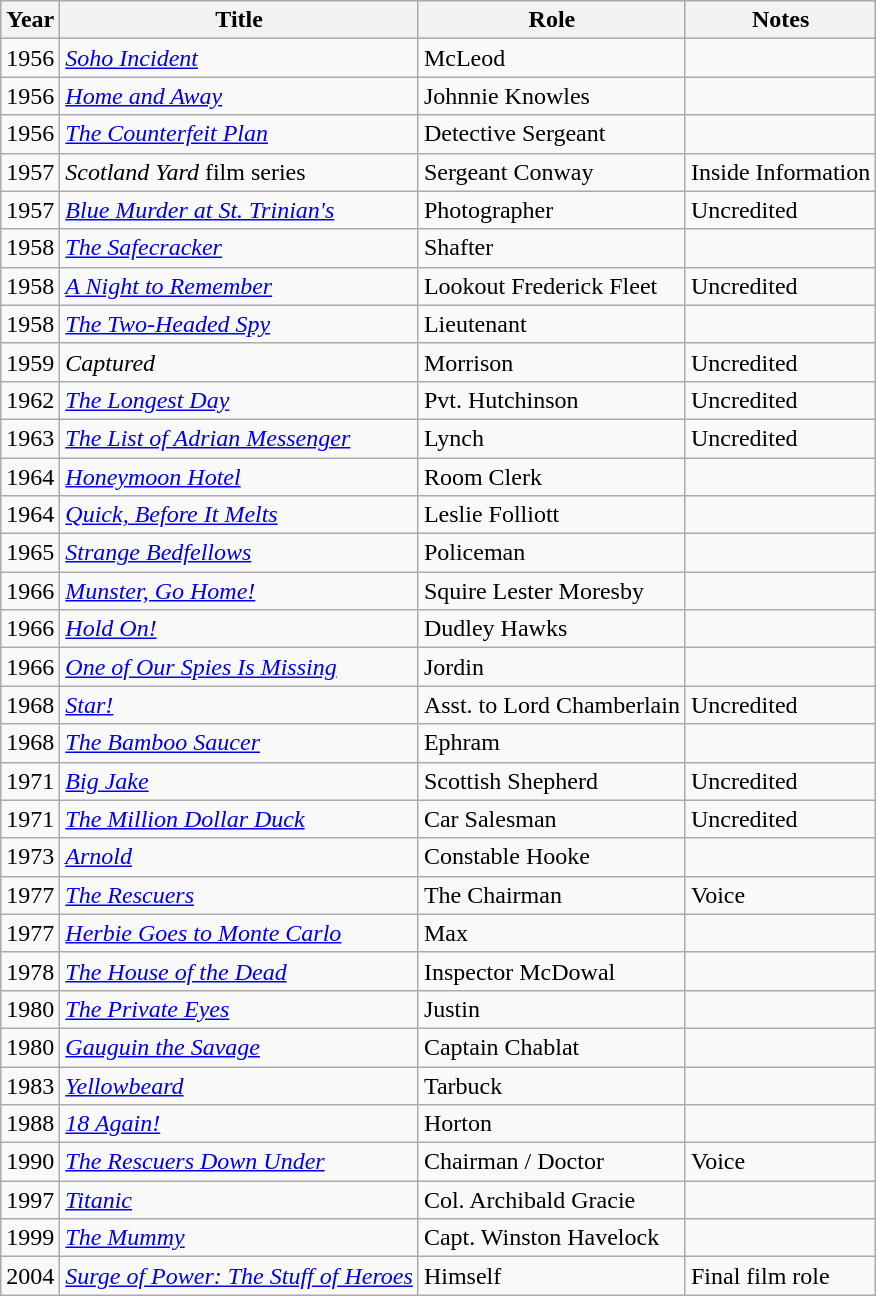<table class=wikitable>
<tr>
<th>Year</th>
<th>Title</th>
<th>Role</th>
<th>Notes</th>
</tr>
<tr>
<td>1956</td>
<td><em><a href='#'>Soho Incident</a></em></td>
<td>McLeod</td>
<td></td>
</tr>
<tr>
<td>1956</td>
<td><em><a href='#'>Home and Away</a></em></td>
<td>Johnnie Knowles</td>
<td></td>
</tr>
<tr>
<td>1956</td>
<td><em><a href='#'>The Counterfeit Plan</a></em></td>
<td>Detective Sergeant</td>
<td></td>
</tr>
<tr>
<td>1957</td>
<td><em>Scotland Yard</em> film series</td>
<td>Sergeant Conway</td>
<td>Inside Information</td>
</tr>
<tr>
<td>1957</td>
<td><em><a href='#'>Blue Murder at St. Trinian's</a></em></td>
<td>Photographer</td>
<td>Uncredited</td>
</tr>
<tr>
<td>1958</td>
<td><em><a href='#'>The Safecracker</a></em></td>
<td>Shafter</td>
<td></td>
</tr>
<tr>
<td>1958</td>
<td><em><a href='#'>A Night to Remember</a></em></td>
<td>Lookout Frederick Fleet</td>
<td>Uncredited</td>
</tr>
<tr>
<td>1958</td>
<td><em><a href='#'>The Two-Headed Spy</a></em></td>
<td>Lieutenant</td>
<td></td>
</tr>
<tr>
<td>1959</td>
<td><em>Captured</em></td>
<td>Morrison</td>
<td>Uncredited</td>
</tr>
<tr>
<td>1962</td>
<td><em><a href='#'>The Longest Day</a></em></td>
<td>Pvt. Hutchinson</td>
<td>Uncredited</td>
</tr>
<tr>
<td>1963</td>
<td><em><a href='#'>The List of Adrian Messenger</a></em></td>
<td>Lynch</td>
<td>Uncredited</td>
</tr>
<tr>
<td>1964</td>
<td><em><a href='#'>Honeymoon Hotel</a></em></td>
<td>Room Clerk</td>
<td></td>
</tr>
<tr>
<td>1964</td>
<td><em><a href='#'>Quick, Before It Melts</a></em></td>
<td>Leslie Folliott</td>
<td></td>
</tr>
<tr>
<td>1965</td>
<td><em><a href='#'>Strange Bedfellows</a></em></td>
<td>Policeman</td>
<td></td>
</tr>
<tr>
<td>1966</td>
<td><em><a href='#'>Munster, Go Home!</a></em></td>
<td>Squire Lester Moresby</td>
<td></td>
</tr>
<tr>
<td>1966</td>
<td><em><a href='#'>Hold On!</a></em></td>
<td>Dudley Hawks</td>
<td></td>
</tr>
<tr>
<td>1966</td>
<td><em><a href='#'>One of Our Spies Is Missing</a></em></td>
<td>Jordin</td>
<td></td>
</tr>
<tr>
<td>1968</td>
<td><em><a href='#'>Star!</a></em></td>
<td>Asst. to Lord Chamberlain</td>
<td>Uncredited</td>
</tr>
<tr>
<td>1968</td>
<td><em><a href='#'>The Bamboo Saucer</a></em></td>
<td>Ephram</td>
<td></td>
</tr>
<tr>
<td>1971</td>
<td><em><a href='#'>Big Jake</a></em></td>
<td>Scottish Shepherd</td>
<td>Uncredited</td>
</tr>
<tr>
<td>1971</td>
<td><em><a href='#'>The Million Dollar Duck</a></em></td>
<td>Car Salesman</td>
<td>Uncredited</td>
</tr>
<tr>
<td>1973</td>
<td><em><a href='#'>Arnold</a></em></td>
<td>Constable Hooke</td>
<td></td>
</tr>
<tr>
<td>1977</td>
<td><em><a href='#'>The Rescuers</a></em></td>
<td>The Chairman</td>
<td>Voice</td>
</tr>
<tr>
<td>1977</td>
<td><em><a href='#'>Herbie Goes to Monte Carlo</a></em></td>
<td>Max</td>
<td></td>
</tr>
<tr>
<td>1978</td>
<td><em><a href='#'>The House of the Dead</a></em></td>
<td>Inspector McDowal</td>
<td></td>
</tr>
<tr>
<td>1980</td>
<td><em><a href='#'>The Private Eyes</a></em></td>
<td>Justin</td>
<td></td>
</tr>
<tr>
<td>1980</td>
<td><em><a href='#'>Gauguin the Savage</a></em></td>
<td>Captain Chablat</td>
<td></td>
</tr>
<tr>
<td>1983</td>
<td><em><a href='#'>Yellowbeard</a></em></td>
<td>Tarbuck</td>
<td></td>
</tr>
<tr>
<td>1988</td>
<td><em><a href='#'>18 Again!</a></em></td>
<td>Horton</td>
<td></td>
</tr>
<tr>
<td>1990</td>
<td><em><a href='#'>The Rescuers Down Under</a></em></td>
<td>Chairman / Doctor</td>
<td>Voice</td>
</tr>
<tr>
<td>1997</td>
<td><em><a href='#'>Titanic</a></em></td>
<td>Col. Archibald Gracie</td>
<td></td>
</tr>
<tr>
<td>1999</td>
<td><em><a href='#'>The Mummy</a></em></td>
<td>Capt. Winston Havelock</td>
<td></td>
</tr>
<tr>
<td>2004</td>
<td><em><a href='#'>Surge of Power: The Stuff of Heroes</a></em></td>
<td>Himself</td>
<td>Final film role</td>
</tr>
</table>
